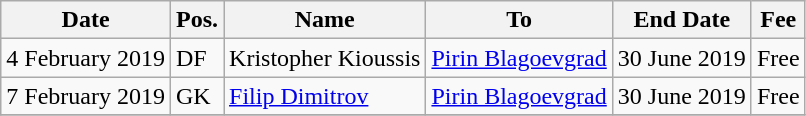<table class="wikitable">
<tr>
<th>Date</th>
<th>Pos.</th>
<th>Name</th>
<th>To</th>
<th>End Date</th>
<th>Fee</th>
</tr>
<tr>
<td>4 February 2019</td>
<td>DF</td>
<td> Kristopher Kioussis</td>
<td><a href='#'>Pirin Blagoevgrad</a></td>
<td>30 June 2019</td>
<td>Free</td>
</tr>
<tr>
<td>7 February 2019</td>
<td>GK</td>
<td> <a href='#'>Filip Dimitrov</a></td>
<td><a href='#'>Pirin Blagoevgrad</a></td>
<td>30 June 2019</td>
<td>Free</td>
</tr>
<tr>
</tr>
</table>
